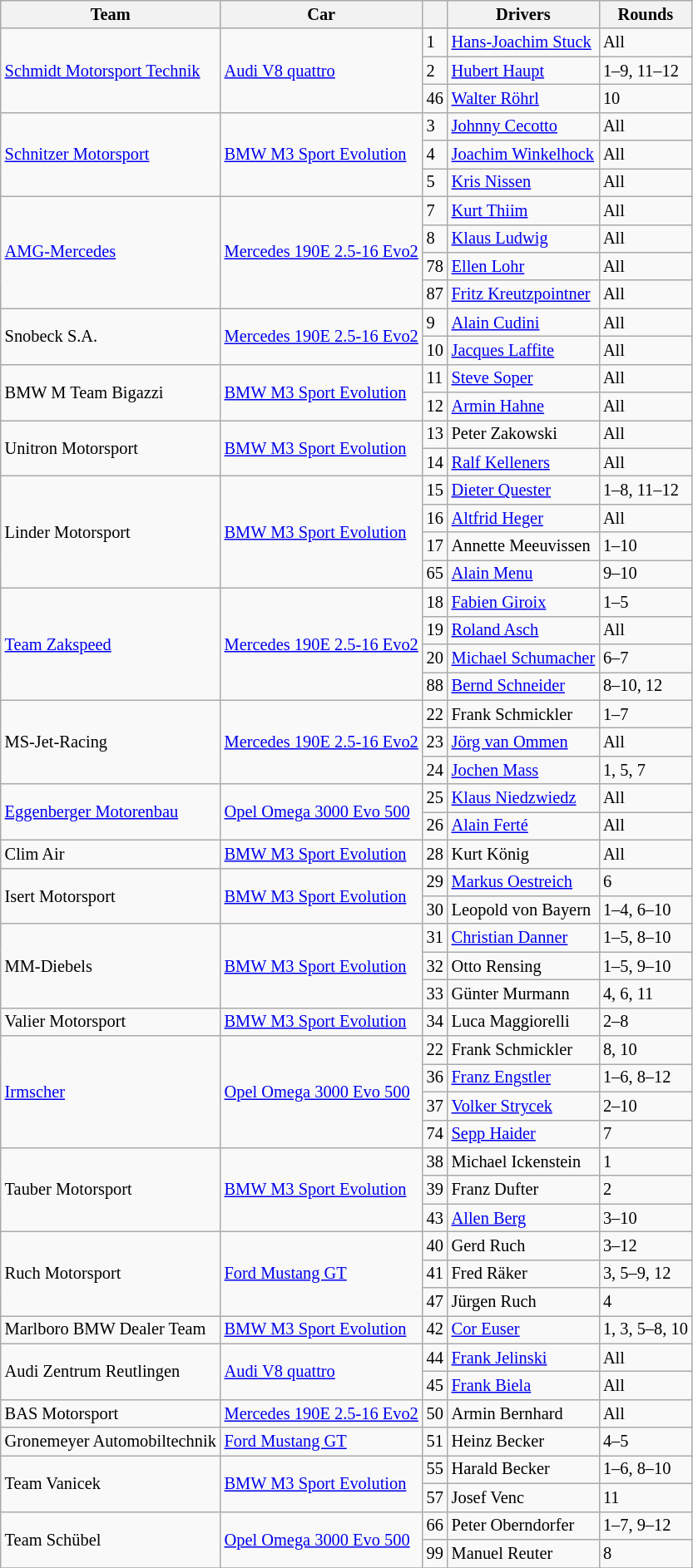<table class="wikitable sortable" style="font-size: 85%">
<tr>
<th>Team</th>
<th>Car</th>
<th></th>
<th>Drivers</th>
<th>Rounds</th>
</tr>
<tr>
<td rowspan=3> <a href='#'>Schmidt Motorsport Technik</a></td>
<td rowspan=3><a href='#'>Audi V8 quattro</a></td>
<td>1</td>
<td> <a href='#'>Hans-Joachim Stuck</a></td>
<td>All</td>
</tr>
<tr>
<td>2</td>
<td> <a href='#'>Hubert Haupt</a></td>
<td>1–9, 11–12</td>
</tr>
<tr>
<td>46</td>
<td> <a href='#'>Walter Röhrl</a></td>
<td>10</td>
</tr>
<tr>
<td rowspan=3> <a href='#'>Schnitzer Motorsport</a></td>
<td rowspan=3><a href='#'>BMW M3 Sport Evolution</a></td>
<td>3</td>
<td> <a href='#'>Johnny Cecotto</a></td>
<td>All</td>
</tr>
<tr>
<td>4</td>
<td> <a href='#'>Joachim Winkelhock</a></td>
<td>All</td>
</tr>
<tr>
<td>5</td>
<td> <a href='#'>Kris Nissen</a></td>
<td>All</td>
</tr>
<tr>
<td rowspan=4> <a href='#'>AMG-Mercedes</a></td>
<td rowspan=4><a href='#'>Mercedes 190E 2.5-16 Evo2</a></td>
<td>7</td>
<td> <a href='#'>Kurt Thiim</a></td>
<td>All</td>
</tr>
<tr>
<td>8</td>
<td> <a href='#'>Klaus Ludwig</a></td>
<td>All</td>
</tr>
<tr>
<td>78</td>
<td> <a href='#'>Ellen Lohr</a></td>
<td>All</td>
</tr>
<tr>
<td>87</td>
<td> <a href='#'>Fritz Kreutzpointner</a></td>
<td>All</td>
</tr>
<tr>
<td rowspan=2> Snobeck S.A.</td>
<td rowspan=2><a href='#'>Mercedes 190E 2.5-16 Evo2</a></td>
<td>9</td>
<td> <a href='#'>Alain Cudini</a></td>
<td>All</td>
</tr>
<tr>
<td>10</td>
<td> <a href='#'>Jacques Laffite</a></td>
<td>All</td>
</tr>
<tr>
<td rowspan=2> BMW M Team Bigazzi</td>
<td rowspan=2><a href='#'>BMW M3 Sport Evolution</a></td>
<td>11</td>
<td> <a href='#'>Steve Soper</a></td>
<td>All</td>
</tr>
<tr>
<td>12</td>
<td> <a href='#'>Armin Hahne</a></td>
<td>All</td>
</tr>
<tr>
<td rowspan=2> Unitron Motorsport</td>
<td rowspan=2><a href='#'>BMW M3 Sport Evolution</a></td>
<td>13</td>
<td> Peter Zakowski</td>
<td>All</td>
</tr>
<tr>
<td>14</td>
<td> <a href='#'>Ralf Kelleners</a></td>
<td>All</td>
</tr>
<tr>
<td rowspan=4> Linder Motorsport</td>
<td rowspan=4><a href='#'>BMW M3 Sport Evolution</a></td>
<td>15</td>
<td> <a href='#'>Dieter Quester</a></td>
<td>1–8, 11–12</td>
</tr>
<tr>
<td>16</td>
<td> <a href='#'>Altfrid Heger</a></td>
<td>All</td>
</tr>
<tr>
<td>17</td>
<td> Annette Meeuvissen</td>
<td>1–10</td>
</tr>
<tr>
<td>65</td>
<td> <a href='#'>Alain Menu</a></td>
<td>9–10</td>
</tr>
<tr>
<td rowspan=4> <a href='#'>Team Zakspeed</a></td>
<td rowspan=4><a href='#'>Mercedes 190E 2.5-16 Evo2</a></td>
<td>18</td>
<td> <a href='#'>Fabien Giroix</a></td>
<td>1–5</td>
</tr>
<tr>
<td>19</td>
<td> <a href='#'>Roland Asch</a></td>
<td>All</td>
</tr>
<tr>
<td>20</td>
<td> <a href='#'>Michael Schumacher</a></td>
<td>6–7</td>
</tr>
<tr>
<td>88</td>
<td> <a href='#'>Bernd Schneider</a></td>
<td>8–10, 12</td>
</tr>
<tr>
<td rowspan=3> MS-Jet-Racing</td>
<td rowspan=3><a href='#'>Mercedes 190E 2.5-16 Evo2</a></td>
<td>22</td>
<td> Frank Schmickler</td>
<td>1–7</td>
</tr>
<tr>
<td>23</td>
<td> <a href='#'>Jörg van Ommen</a></td>
<td>All</td>
</tr>
<tr>
<td>24</td>
<td> <a href='#'>Jochen Mass</a></td>
<td>1, 5, 7</td>
</tr>
<tr>
<td rowspan=2> <a href='#'>Eggenberger Motorenbau</a></td>
<td rowspan=2><a href='#'>Opel Omega 3000 Evo 500</a></td>
<td>25</td>
<td> <a href='#'>Klaus Niedzwiedz</a></td>
<td>All</td>
</tr>
<tr>
<td>26</td>
<td> <a href='#'>Alain Ferté</a></td>
<td>All</td>
</tr>
<tr>
<td> Clim Air</td>
<td><a href='#'>BMW M3 Sport Evolution</a></td>
<td>28</td>
<td> Kurt König</td>
<td>All</td>
</tr>
<tr>
<td rowspan=2> Isert Motorsport</td>
<td rowspan=2><a href='#'>BMW M3 Sport Evolution</a></td>
<td>29</td>
<td> <a href='#'>Markus Oestreich</a></td>
<td>6</td>
</tr>
<tr>
<td>30</td>
<td> Leopold von Bayern</td>
<td>1–4, 6–10</td>
</tr>
<tr>
<td rowspan=3> MM-Diebels</td>
<td rowspan=3><a href='#'>BMW M3 Sport Evolution</a></td>
<td>31</td>
<td> <a href='#'>Christian Danner</a></td>
<td>1–5, 8–10</td>
</tr>
<tr>
<td>32</td>
<td> Otto Rensing</td>
<td>1–5, 9–10</td>
</tr>
<tr>
<td>33</td>
<td> Günter Murmann</td>
<td>4, 6, 11</td>
</tr>
<tr>
<td> Valier Motorsport</td>
<td><a href='#'>BMW M3 Sport Evolution</a></td>
<td>34</td>
<td> Luca Maggiorelli</td>
<td>2–8</td>
</tr>
<tr>
<td rowspan=4> <a href='#'>Irmscher</a></td>
<td rowspan=4><a href='#'>Opel Omega 3000 Evo 500</a></td>
<td>22</td>
<td> Frank Schmickler</td>
<td>8, 10</td>
</tr>
<tr>
<td>36</td>
<td> <a href='#'>Franz Engstler</a></td>
<td>1–6, 8–12</td>
</tr>
<tr>
<td>37</td>
<td> <a href='#'>Volker Strycek</a></td>
<td>2–10</td>
</tr>
<tr>
<td>74</td>
<td> <a href='#'>Sepp Haider</a></td>
<td>7</td>
</tr>
<tr>
<td rowspan=3> Tauber Motorsport</td>
<td rowspan=3><a href='#'>BMW M3 Sport Evolution</a></td>
<td>38</td>
<td> Michael Ickenstein</td>
<td>1</td>
</tr>
<tr>
<td>39</td>
<td> Franz Dufter</td>
<td>2</td>
</tr>
<tr>
<td>43</td>
<td> <a href='#'>Allen Berg</a></td>
<td>3–10</td>
</tr>
<tr>
<td rowspan=3> Ruch Motorsport</td>
<td rowspan=3><a href='#'>Ford Mustang GT</a></td>
<td>40</td>
<td> Gerd Ruch</td>
<td>3–12</td>
</tr>
<tr>
<td>41</td>
<td> Fred Räker</td>
<td>3, 5–9, 12</td>
</tr>
<tr>
<td>47</td>
<td> Jürgen Ruch</td>
<td>4</td>
</tr>
<tr>
<td> Marlboro BMW Dealer Team</td>
<td><a href='#'>BMW M3 Sport Evolution</a></td>
<td>42</td>
<td> <a href='#'>Cor Euser</a></td>
<td>1, 3, 5–8, 10</td>
</tr>
<tr>
<td rowspan=2> Audi Zentrum Reutlingen</td>
<td rowspan=2><a href='#'>Audi V8 quattro</a></td>
<td>44</td>
<td> <a href='#'>Frank Jelinski</a></td>
<td>All</td>
</tr>
<tr>
<td>45</td>
<td> <a href='#'>Frank Biela</a></td>
<td>All</td>
</tr>
<tr>
<td> BAS Motorsport</td>
<td><a href='#'>Mercedes 190E 2.5-16 Evo2</a></td>
<td>50</td>
<td> Armin Bernhard</td>
<td>All</td>
</tr>
<tr>
<td> Gronemeyer Automobiltechnik</td>
<td><a href='#'>Ford Mustang GT</a></td>
<td>51</td>
<td> Heinz Becker</td>
<td>4–5</td>
</tr>
<tr>
<td rowspan=2> Team Vanicek</td>
<td rowspan=2><a href='#'>BMW M3 Sport Evolution</a></td>
<td>55</td>
<td> Harald Becker</td>
<td>1–6, 8–10</td>
</tr>
<tr>
<td>57</td>
<td> Josef Venc</td>
<td>11</td>
</tr>
<tr>
<td rowspan=2> Team Schübel</td>
<td rowspan=2><a href='#'>Opel Omega 3000 Evo 500</a></td>
<td>66</td>
<td> Peter Oberndorfer</td>
<td>1–7, 9–12</td>
</tr>
<tr>
<td>99</td>
<td> Manuel Reuter</td>
<td>8</td>
</tr>
<tr>
</tr>
</table>
